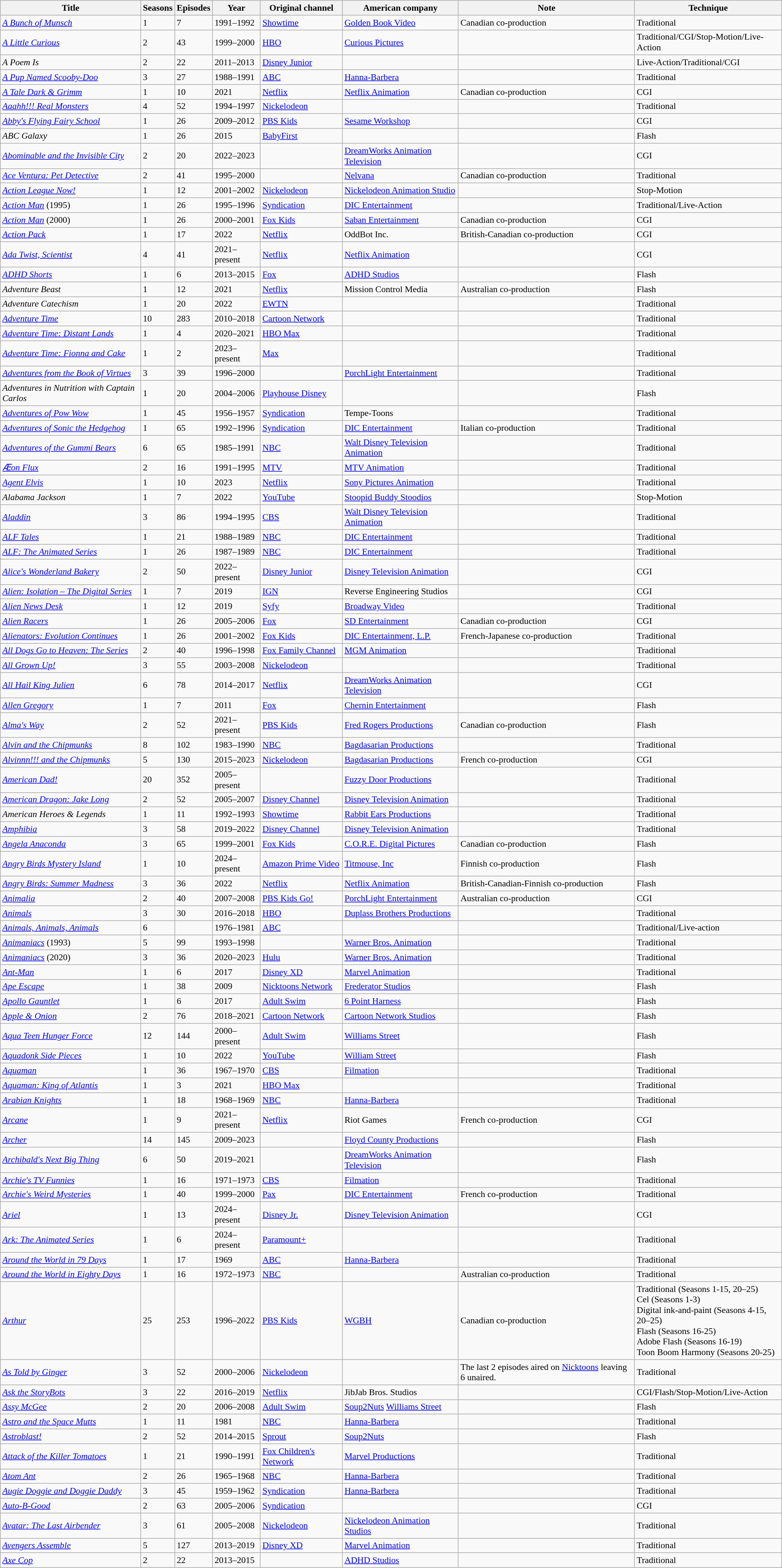<table class="wikitable sortable" style="text-align: left; font-size:90%; width:100%;">
<tr>
<th>Title</th>
<th>Seasons</th>
<th>Episodes</th>
<th>Year</th>
<th>Original channel</th>
<th>American company</th>
<th>Note</th>
<th>Technique</th>
</tr>
<tr>
<td><em><a href='#'>A Bunch of Munsch</a></em></td>
<td>1</td>
<td>7</td>
<td>1991–1992</td>
<td><a href='#'>Showtime</a></td>
<td><a href='#'>Golden Book Video</a></td>
<td>Canadian co-production</td>
<td>Traditional</td>
</tr>
<tr>
<td><em><a href='#'>A Little Curious</a></em></td>
<td>2</td>
<td>43</td>
<td>1999–2000</td>
<td><a href='#'>HBO</a></td>
<td><a href='#'>Curious Pictures</a></td>
<td></td>
<td>Traditional/CGI/Stop-Motion/Live-Action</td>
</tr>
<tr>
<td><em>A Poem Is</em></td>
<td>2</td>
<td>22</td>
<td>2011–2013</td>
<td><a href='#'>Disney Junior</a></td>
<td></td>
<td></td>
<td>Live-Action/Traditional/CGI</td>
</tr>
<tr>
<td><em><a href='#'>A Pup Named Scooby-Doo</a></em></td>
<td>3</td>
<td>27</td>
<td>1988–1991</td>
<td><a href='#'>ABC</a></td>
<td><a href='#'>Hanna-Barbera</a></td>
<td></td>
<td>Traditional</td>
</tr>
<tr>
<td><em><a href='#'>A Tale Dark & Grimm</a></em></td>
<td>1</td>
<td>10</td>
<td>2021</td>
<td><a href='#'>Netflix</a></td>
<td><a href='#'>Netflix Animation</a></td>
<td>Canadian co-production</td>
<td>CGI</td>
</tr>
<tr>
<td><em><a href='#'>Aaahh!!! Real Monsters</a></em></td>
<td>4</td>
<td>52</td>
<td>1994–1997</td>
<td><a href='#'>Nickelodeon</a></td>
<td></td>
<td></td>
<td>Traditional</td>
</tr>
<tr>
<td><em><a href='#'>Abby's Flying Fairy School</a></em></td>
<td>1</td>
<td>26</td>
<td>2009–2012</td>
<td><a href='#'>PBS Kids</a></td>
<td><a href='#'>Sesame Workshop</a></td>
<td></td>
<td>CGI</td>
</tr>
<tr>
<td><em>ABC Galaxy</em></td>
<td>1</td>
<td>26</td>
<td>2015</td>
<td><a href='#'>BabyFirst</a></td>
<td></td>
<td></td>
<td>Flash</td>
</tr>
<tr>
<td><em><a href='#'>Abominable and the Invisible City</a></em></td>
<td>2</td>
<td>20</td>
<td>2022–2023</td>
<td></td>
<td><a href='#'>DreamWorks Animation Television</a></td>
<td></td>
<td>CGI</td>
</tr>
<tr>
<td><em><a href='#'>Ace Ventura: Pet Detective</a></em></td>
<td>2</td>
<td>41</td>
<td>1995–2000</td>
<td></td>
<td><a href='#'>Nelvana</a></td>
<td>Canadian co-production</td>
<td>Traditional</td>
</tr>
<tr>
<td><em><a href='#'>Action League Now!</a></em></td>
<td>1</td>
<td>12</td>
<td>2001–2002</td>
<td><a href='#'>Nickelodeon</a></td>
<td><a href='#'>Nickelodeon Animation Studio</a></td>
<td></td>
<td>Stop-Motion</td>
</tr>
<tr>
<td><em><a href='#'>Action Man</a></em> (1995)</td>
<td>1</td>
<td>26</td>
<td>1995–1996</td>
<td><a href='#'>Syndication</a></td>
<td><a href='#'>DIC Entertainment</a></td>
<td></td>
<td>Traditional/Live-Action</td>
</tr>
<tr>
<td><em><a href='#'>Action Man</a></em> (2000)</td>
<td>1</td>
<td>26</td>
<td>2000–2001</td>
<td><a href='#'>Fox Kids</a></td>
<td><a href='#'>Saban Entertainment</a></td>
<td>Canadian co-production</td>
<td>CGI</td>
</tr>
<tr>
<td><em><a href='#'>Action Pack</a></em></td>
<td>1</td>
<td>17</td>
<td>2022</td>
<td><a href='#'>Netflix</a></td>
<td>OddBot Inc.</td>
<td>British-Canadian co-production</td>
<td>CGI</td>
</tr>
<tr>
<td><em><a href='#'>Ada Twist, Scientist</a></em></td>
<td>4</td>
<td>41</td>
<td>2021–present</td>
<td><a href='#'>Netflix</a></td>
<td><a href='#'>Netflix Animation</a></td>
<td></td>
<td>CGI</td>
</tr>
<tr>
<td><em><a href='#'>ADHD Shorts</a></em></td>
<td>1</td>
<td>6</td>
<td>2013–2015</td>
<td><a href='#'>Fox</a></td>
<td><a href='#'>ADHD Studios</a></td>
<td></td>
<td>Flash</td>
</tr>
<tr>
<td><em>Adventure Beast</em></td>
<td>1</td>
<td>12</td>
<td>2021</td>
<td><a href='#'>Netflix</a></td>
<td>Mission Control Media</td>
<td>Australian co-production</td>
<td>Flash</td>
</tr>
<tr>
<td><em>Adventure Catechism</em></td>
<td>1</td>
<td>20</td>
<td>2022</td>
<td><a href='#'>EWTN</a></td>
<td></td>
<td></td>
<td>Traditional</td>
</tr>
<tr>
<td><em><a href='#'>Adventure Time</a></em></td>
<td>10</td>
<td>283</td>
<td>2010–2018</td>
<td><a href='#'>Cartoon Network</a></td>
<td></td>
<td></td>
<td>Traditional</td>
</tr>
<tr>
<td><em><a href='#'>Adventure Time: Distant Lands</a></em></td>
<td>1</td>
<td>4</td>
<td>2020–2021</td>
<td><a href='#'>HBO Max</a></td>
<td></td>
<td></td>
<td>Traditional</td>
</tr>
<tr>
<td><em><a href='#'>Adventure Time: Fionna and Cake</a></em></td>
<td>1</td>
<td>2</td>
<td>2023–present</td>
<td><a href='#'>Max</a></td>
<td></td>
<td></td>
<td>Traditional</td>
</tr>
<tr>
<td><em><a href='#'>Adventures from the Book of Virtues</a></em></td>
<td>3</td>
<td>39</td>
<td>1996–2000</td>
<td></td>
<td><a href='#'>PorchLight Entertainment</a></td>
<td></td>
<td>Traditional</td>
</tr>
<tr>
<td><em>Adventures in Nutrition with Captain Carlos</em></td>
<td>1</td>
<td>20</td>
<td>2004–2006</td>
<td><a href='#'>Playhouse Disney</a></td>
<td></td>
<td></td>
<td>Flash</td>
</tr>
<tr>
<td><em><a href='#'>Adventures of Pow Wow</a></em></td>
<td>1</td>
<td>45</td>
<td>1956–1957</td>
<td><a href='#'>Syndication</a></td>
<td>Tempe-Toons</td>
<td></td>
<td>Traditional</td>
</tr>
<tr>
<td><em><a href='#'>Adventures of Sonic the Hedgehog</a></em></td>
<td>1</td>
<td>65</td>
<td>1992–1996</td>
<td><a href='#'>Syndication</a></td>
<td><a href='#'>DIC Entertainment</a></td>
<td>Italian co-production</td>
<td>Traditional</td>
</tr>
<tr>
<td><em><a href='#'>Adventures of the Gummi Bears</a></em></td>
<td>6</td>
<td>65</td>
<td>1985–1991</td>
<td><a href='#'>NBC</a></td>
<td><a href='#'>Walt Disney Television Animation</a></td>
<td></td>
<td>Traditional</td>
</tr>
<tr>
<td><em><a href='#'>Ӕon Flux</a></em></td>
<td>2</td>
<td>16</td>
<td>1991–1995</td>
<td><a href='#'>MTV</a></td>
<td><a href='#'>MTV Animation</a></td>
<td></td>
<td>Traditional</td>
</tr>
<tr>
<td><em><a href='#'>Agent Elvis</a></em></td>
<td>1</td>
<td>10</td>
<td>2023</td>
<td><a href='#'>Netflix</a></td>
<td><a href='#'>Sony Pictures Animation</a></td>
<td></td>
<td>Traditional</td>
</tr>
<tr>
<td><em>Alabama Jackson</em></td>
<td>1</td>
<td>7</td>
<td>2022</td>
<td><a href='#'>YouTube</a></td>
<td><a href='#'>Stoopid Buddy Stoodios</a></td>
<td></td>
<td>Stop-Motion</td>
</tr>
<tr>
<td><em><a href='#'>Aladdin</a></em></td>
<td>3</td>
<td>86</td>
<td>1994–1995</td>
<td><a href='#'>CBS</a></td>
<td><a href='#'>Walt Disney Television Animation</a></td>
<td></td>
<td>Traditional</td>
</tr>
<tr>
<td><em><a href='#'>ALF Tales</a></em></td>
<td>1</td>
<td>21</td>
<td>1988–1989</td>
<td><a href='#'>NBC</a></td>
<td><a href='#'>DIC Entertainment</a></td>
<td></td>
<td>Traditional</td>
</tr>
<tr>
<td><em><a href='#'>ALF: The Animated Series</a></em></td>
<td>1</td>
<td>26</td>
<td>1987–1989</td>
<td><a href='#'>NBC</a></td>
<td><a href='#'>DIC Entertainment</a></td>
<td></td>
<td>Traditional</td>
</tr>
<tr>
<td><em><a href='#'>Alice's Wonderland Bakery</a></em></td>
<td>2</td>
<td>50</td>
<td>2022–present</td>
<td><a href='#'>Disney Junior</a></td>
<td><a href='#'>Disney Television Animation</a></td>
<td></td>
<td>CGI</td>
</tr>
<tr>
<td><em><a href='#'>Alien: Isolation – The Digital Series</a></em></td>
<td>1</td>
<td>7</td>
<td>2019</td>
<td><a href='#'>IGN</a></td>
<td>Reverse Engineering Studios</td>
<td></td>
<td>CGI</td>
</tr>
<tr>
<td><em><a href='#'>Alien News Desk</a></em></td>
<td>1</td>
<td>12</td>
<td>2019</td>
<td><a href='#'>Syfy</a></td>
<td><a href='#'>Broadway Video</a></td>
<td></td>
<td>Traditional</td>
</tr>
<tr>
<td><em><a href='#'>Alien Racers</a></em></td>
<td>1</td>
<td>26</td>
<td>2005–2006</td>
<td><a href='#'>Fox</a></td>
<td><a href='#'>SD Entertainment</a></td>
<td>Canadian co-production</td>
<td>CGI</td>
</tr>
<tr>
<td><em><a href='#'>Alienators: Evolution Continues</a></em></td>
<td>1</td>
<td>26</td>
<td>2001–2002</td>
<td><a href='#'>Fox Kids</a></td>
<td><a href='#'>DIC Entertainment, L.P.</a></td>
<td>French-Japanese co-production</td>
<td>Traditional</td>
</tr>
<tr>
<td><em><a href='#'>All Dogs Go to Heaven: The Series</a></em></td>
<td>2</td>
<td>40</td>
<td>1996–1998</td>
<td><a href='#'>Fox Family Channel</a></td>
<td><a href='#'>MGM Animation</a></td>
<td></td>
<td>Traditional</td>
</tr>
<tr>
<td><em><a href='#'>All Grown Up!</a></em></td>
<td>3</td>
<td>55</td>
<td>2003–2008</td>
<td><a href='#'>Nickelodeon</a></td>
<td></td>
<td></td>
<td>Traditional</td>
</tr>
<tr>
<td><em><a href='#'>All Hail King Julien</a></em></td>
<td>6</td>
<td>78</td>
<td>2014–2017</td>
<td><a href='#'>Netflix</a></td>
<td><a href='#'>DreamWorks Animation Television</a></td>
<td></td>
<td>CGI</td>
</tr>
<tr>
<td><em><a href='#'>Allen Gregory</a></em></td>
<td>1</td>
<td>7</td>
<td>2011</td>
<td><a href='#'>Fox</a></td>
<td><a href='#'>Chernin Entertainment</a></td>
<td></td>
<td>Flash</td>
</tr>
<tr>
<td><em><a href='#'>Alma's Way</a></em></td>
<td>2</td>
<td>52</td>
<td>2021–present</td>
<td><a href='#'>PBS Kids</a></td>
<td><a href='#'>Fred Rogers Productions</a></td>
<td>Canadian co-production</td>
<td>Flash</td>
</tr>
<tr>
<td><em><a href='#'>Alvin and the Chipmunks</a></em></td>
<td>8</td>
<td>102</td>
<td>1983–1990</td>
<td><a href='#'>NBC</a></td>
<td><a href='#'>Bagdasarian Productions</a></td>
<td></td>
<td>Traditional</td>
</tr>
<tr>
<td><em><a href='#'>Alvinnn!!! and the Chipmunks</a></em></td>
<td>5</td>
<td>130</td>
<td>2015–2023</td>
<td><a href='#'>Nickelodeon</a></td>
<td><a href='#'>Bagdasarian Productions</a></td>
<td>French co-production</td>
<td>CGI</td>
</tr>
<tr>
<td><em><a href='#'>American Dad!</a></em></td>
<td>20</td>
<td>352</td>
<td>2005–present</td>
<td></td>
<td><a href='#'>Fuzzy Door Productions</a></td>
<td></td>
<td>Traditional</td>
</tr>
<tr>
<td><em><a href='#'>American Dragon: Jake Long</a></em></td>
<td>2</td>
<td>52</td>
<td>2005–2007</td>
<td><a href='#'>Disney Channel</a></td>
<td><a href='#'>Disney Television Animation</a></td>
<td></td>
<td>Traditional</td>
</tr>
<tr>
<td><em>American Heroes & Legends</em></td>
<td>1</td>
<td>11</td>
<td>1992–1993</td>
<td><a href='#'>Showtime</a></td>
<td><a href='#'>Rabbit Ears Productions</a></td>
<td></td>
<td>Traditional</td>
</tr>
<tr>
<td><em><a href='#'>Amphibia</a></em></td>
<td>3</td>
<td>58</td>
<td>2019–2022</td>
<td><a href='#'>Disney Channel</a></td>
<td><a href='#'>Disney Television Animation</a></td>
<td></td>
<td>Traditional</td>
</tr>
<tr>
<td><em><a href='#'>Angela Anaconda</a></em></td>
<td>3</td>
<td>65</td>
<td>1999–2001</td>
<td><a href='#'>Fox Kids</a></td>
<td><a href='#'>C.O.R.E. Digital Pictures</a></td>
<td>Canadian co-production</td>
<td>Flash</td>
</tr>
<tr>
<td><em><a href='#'>Angry Birds Mystery Island</a></em></td>
<td>1</td>
<td>10</td>
<td>2024–present</td>
<td><a href='#'>Amazon Prime Video</a></td>
<td><a href='#'>Titmouse, Inc</a></td>
<td>Finnish co-production</td>
<td>Flash</td>
</tr>
<tr>
<td><em><a href='#'>Angry Birds: Summer Madness</a></em></td>
<td>3</td>
<td>36</td>
<td>2022</td>
<td><a href='#'>Netflix</a></td>
<td><a href='#'>Netflix Animation</a></td>
<td>British-Canadian-Finnish co-production</td>
<td>Flash</td>
</tr>
<tr>
<td><em><a href='#'>Animalia</a></em></td>
<td>2</td>
<td>40</td>
<td>2007–2008</td>
<td><a href='#'>PBS Kids Go!</a></td>
<td><a href='#'>PorchLight Entertainment</a></td>
<td>Australian co-production</td>
<td>CGI</td>
</tr>
<tr>
<td><em><a href='#'>Animals</a></em></td>
<td>3</td>
<td>30</td>
<td>2016–2018</td>
<td><a href='#'>HBO</a></td>
<td><a href='#'>Duplass Brothers Productions</a></td>
<td></td>
<td>Traditional</td>
</tr>
<tr>
<td><em><a href='#'>Animals, Animals, Animals</a></em></td>
<td>6</td>
<td></td>
<td>1976–1981</td>
<td><a href='#'>ABC</a></td>
<td></td>
<td></td>
<td>Traditional/Live-action</td>
</tr>
<tr>
<td><em><a href='#'>Animaniacs</a></em> (1993)</td>
<td>5</td>
<td>99</td>
<td>1993–1998</td>
<td></td>
<td><a href='#'>Warner Bros. Animation</a></td>
<td></td>
<td>Traditional</td>
</tr>
<tr>
<td><em><a href='#'>Animaniacs</a></em> (2020)</td>
<td>3</td>
<td>36</td>
<td>2020–2023</td>
<td><a href='#'>Hulu</a></td>
<td><a href='#'>Warner Bros. Animation</a></td>
<td></td>
<td>Traditional</td>
</tr>
<tr>
<td><em><a href='#'>Ant-Man</a></em></td>
<td>1</td>
<td>6</td>
<td>2017</td>
<td><a href='#'>Disney XD</a></td>
<td><a href='#'>Marvel Animation</a></td>
<td></td>
<td>Traditional</td>
</tr>
<tr>
<td><em><a href='#'>Ape Escape</a></em></td>
<td>1</td>
<td>38</td>
<td>2009</td>
<td><a href='#'>Nicktoons Network</a></td>
<td><a href='#'>Frederator Studios</a></td>
<td></td>
<td>Flash</td>
</tr>
<tr>
<td><em><a href='#'>Apollo Gauntlet</a></em></td>
<td>1</td>
<td>6</td>
<td>2017</td>
<td><a href='#'>Adult Swim</a></td>
<td><a href='#'>6 Point Harness</a></td>
<td></td>
<td>Flash</td>
</tr>
<tr>
<td><em><a href='#'>Apple & Onion</a></em></td>
<td>2</td>
<td>76</td>
<td>2018–2021</td>
<td><a href='#'>Cartoon Network</a></td>
<td><a href='#'>Cartoon Network Studios</a></td>
<td></td>
<td>Flash</td>
</tr>
<tr>
<td><em><a href='#'>Aqua Teen Hunger Force</a></em></td>
<td>12</td>
<td>144</td>
<td>2000–present</td>
<td><a href='#'>Adult Swim</a></td>
<td><a href='#'>Williams Street</a></td>
<td></td>
<td>Flash</td>
</tr>
<tr>
<td><em><a href='#'>Aquadonk Side Pieces</a></em></td>
<td>1</td>
<td>10</td>
<td>2022</td>
<td><a href='#'>YouTube</a></td>
<td><a href='#'>William Street</a></td>
<td></td>
<td>Flash</td>
</tr>
<tr>
<td><em><a href='#'>Aquaman</a></em></td>
<td>1</td>
<td>36</td>
<td>1967–1970</td>
<td><a href='#'>CBS</a></td>
<td><a href='#'>Filmation</a></td>
<td></td>
<td>Traditional</td>
</tr>
<tr>
<td><em><a href='#'>Aquaman: King of Atlantis</a></em></td>
<td>1</td>
<td>3</td>
<td>2021</td>
<td><a href='#'>HBO Max</a></td>
<td></td>
<td></td>
<td>Traditional</td>
</tr>
<tr>
<td><em><a href='#'>Arabian Knights</a></em></td>
<td>1</td>
<td>18</td>
<td>1968–1969</td>
<td><a href='#'>NBC</a></td>
<td><a href='#'>Hanna-Barbera</a></td>
<td></td>
<td>Traditional</td>
</tr>
<tr>
<td><em><a href='#'>Arcane</a></em></td>
<td>1</td>
<td>9</td>
<td>2021–present</td>
<td><a href='#'>Netflix</a></td>
<td>Riot Games</td>
<td>French co-production</td>
<td>CGI</td>
</tr>
<tr>
<td><em><a href='#'>Archer</a></em></td>
<td>14</td>
<td>145</td>
<td>2009–2023</td>
<td></td>
<td><a href='#'>Floyd County Productions</a></td>
<td></td>
<td>Flash</td>
</tr>
<tr>
<td><em><a href='#'>Archibald's Next Big Thing</a></em></td>
<td>6</td>
<td>50</td>
<td>2019–2021</td>
<td></td>
<td><a href='#'>DreamWorks Animation Television</a></td>
<td></td>
<td>Flash</td>
</tr>
<tr>
<td><em><a href='#'>Archie's TV Funnies</a></em></td>
<td>1</td>
<td>16</td>
<td>1971–1973</td>
<td><a href='#'>CBS</a></td>
<td><a href='#'>Filmation</a></td>
<td></td>
<td>Traditional</td>
</tr>
<tr>
<td><em><a href='#'>Archie's Weird Mysteries</a></em></td>
<td>1</td>
<td>40</td>
<td>1999–2000</td>
<td><a href='#'>Pax</a></td>
<td><a href='#'>DIC Entertainment</a></td>
<td>French co-production</td>
<td>Traditional</td>
</tr>
<tr>
<td><em><a href='#'>Ariel</a></em></td>
<td>1</td>
<td>13</td>
<td>2024–present</td>
<td><a href='#'>Disney Jr.</a></td>
<td><a href='#'>Disney Television Animation</a></td>
<td></td>
<td>CGI</td>
</tr>
<tr>
<td><em><a href='#'>Ark: The Animated Series</a></em></td>
<td>1</td>
<td>6</td>
<td>2024–present</td>
<td><a href='#'>Paramount+</a></td>
<td></td>
<td></td>
<td>Traditional</td>
</tr>
<tr>
<td><em><a href='#'>Around the World in 79 Days</a></em></td>
<td>1</td>
<td>17</td>
<td>1969</td>
<td><a href='#'>ABC</a></td>
<td><a href='#'>Hanna-Barbera</a></td>
<td></td>
<td>Traditional</td>
</tr>
<tr>
<td><em><a href='#'>Around the World in Eighty Days</a></em></td>
<td>1</td>
<td>16</td>
<td>1972–1973</td>
<td><a href='#'>NBC</a></td>
<td></td>
<td>Australian co-production</td>
<td>Traditional</td>
</tr>
<tr>
<td><em><a href='#'>Arthur</a></em></td>
<td>25</td>
<td>253</td>
<td>1996–2022</td>
<td><a href='#'>PBS Kids</a></td>
<td><a href='#'>WGBH</a></td>
<td>Canadian co-production</td>
<td>Traditional (Seasons 1-15, 20–25)<br>Cel (Seasons 1-3)<br>Digital ink-and-paint (Seasons 4-15, 20–25)<br>Flash (Seasons 16-25)<br>Adobe Flash (Seasons 16-19)<br>Toon Boom Harmony (Seasons 20-25)</td>
</tr>
<tr>
<td><em><a href='#'>As Told by Ginger</a></em></td>
<td>3</td>
<td>52</td>
<td>2000–2006</td>
<td><a href='#'>Nickelodeon</a></td>
<td></td>
<td>The last 2 episodes aired on <a href='#'>Nicktoons</a> leaving 6 unaired.</td>
<td>Traditional</td>
</tr>
<tr>
<td><em><a href='#'>Ask the StoryBots</a></em></td>
<td>3</td>
<td>22</td>
<td>2016–2019</td>
<td><a href='#'>Netflix</a></td>
<td>JibJab Bros. Studios</td>
<td></td>
<td>CGI/Flash/Stop-Motion/Live-Action</td>
</tr>
<tr>
<td><em><a href='#'>Assy McGee</a></em></td>
<td>2</td>
<td>20</td>
<td>2006–2008</td>
<td><a href='#'>Adult Swim</a></td>
<td><a href='#'>Soup2Nuts</a> <a href='#'>Williams Street</a></td>
<td></td>
<td>Flash</td>
</tr>
<tr>
<td><em><a href='#'>Astro and the Space Mutts</a></em></td>
<td>1</td>
<td>11</td>
<td>1981</td>
<td><a href='#'>NBC</a></td>
<td><a href='#'>Hanna-Barbera</a></td>
<td></td>
<td>Traditional</td>
</tr>
<tr>
<td><em><a href='#'>Astroblast!</a></em></td>
<td>2</td>
<td>52</td>
<td>2014–2015</td>
<td><a href='#'>Sprout</a></td>
<td><a href='#'>Soup2Nuts</a></td>
<td></td>
<td>Flash</td>
</tr>
<tr>
<td><em><a href='#'>Attack of the Killer Tomatoes</a></em></td>
<td>1</td>
<td>21</td>
<td>1990–1991</td>
<td><a href='#'>Fox Children's Network</a></td>
<td><a href='#'>Marvel Productions</a></td>
<td></td>
<td>Traditional</td>
</tr>
<tr>
<td><em><a href='#'>Atom Ant</a></em></td>
<td>2</td>
<td>26</td>
<td>1965–1968</td>
<td><a href='#'>NBC</a></td>
<td><a href='#'>Hanna-Barbera</a></td>
<td></td>
<td>Traditional</td>
</tr>
<tr>
<td><em><a href='#'>Augie Doggie and Doggie Daddy</a></em></td>
<td>3</td>
<td>45</td>
<td>1959–1962</td>
<td><a href='#'>Syndication</a></td>
<td><a href='#'>Hanna-Barbera</a></td>
<td></td>
<td>Traditional</td>
</tr>
<tr>
<td><em><a href='#'>Auto-B-Good</a></em></td>
<td>2</td>
<td>63</td>
<td>2005–2006</td>
<td><a href='#'>Syndication</a></td>
<td></td>
<td></td>
<td>CGI</td>
</tr>
<tr>
<td><em><a href='#'>Avatar: The Last Airbender</a></em></td>
<td>3</td>
<td>61</td>
<td>2005–2008</td>
<td><a href='#'>Nickelodeon</a></td>
<td><a href='#'>Nickelodeon Animation Studios</a></td>
<td></td>
<td>Traditional</td>
</tr>
<tr>
<td><em><a href='#'>Avengers Assemble</a></em></td>
<td>5</td>
<td>127</td>
<td>2013–2019</td>
<td><a href='#'>Disney XD</a></td>
<td><a href='#'>Marvel Animation</a></td>
<td></td>
<td>Traditional</td>
</tr>
<tr>
<td><em><a href='#'>Axe Cop</a></em></td>
<td>2</td>
<td>22</td>
<td>2013–2015</td>
<td></td>
<td><a href='#'>ADHD Studios</a></td>
<td></td>
<td>Traditional</td>
</tr>
</table>
